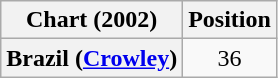<table class="wikitable plainrowheaders" style="text-align:center">
<tr>
<th scope="col">Chart (2002)</th>
<th scope="col">Position</th>
</tr>
<tr>
<th scope="row">Brazil (<a href='#'>Crowley</a>)</th>
<td>36</td>
</tr>
</table>
